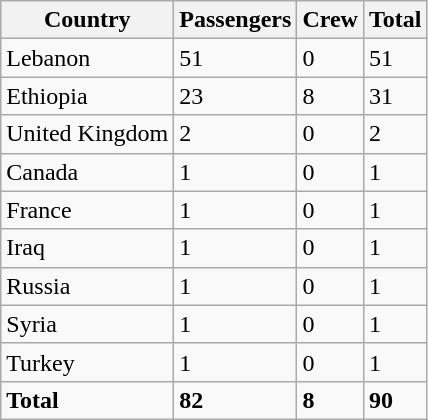<table class="wikitable">
<tr>
<th>Country</th>
<th>Passengers</th>
<th>Crew</th>
<th>Total</th>
</tr>
<tr>
<td>Lebanon</td>
<td>51</td>
<td>0</td>
<td>51</td>
</tr>
<tr>
<td>Ethiopia</td>
<td>23</td>
<td>8</td>
<td>31</td>
</tr>
<tr>
<td>United Kingdom</td>
<td>2</td>
<td>0</td>
<td>2</td>
</tr>
<tr>
<td>Canada</td>
<td>1</td>
<td>0</td>
<td>1</td>
</tr>
<tr>
<td>France</td>
<td>1</td>
<td>0</td>
<td>1</td>
</tr>
<tr>
<td>Iraq</td>
<td>1</td>
<td>0</td>
<td>1</td>
</tr>
<tr>
<td>Russia</td>
<td>1</td>
<td>0</td>
<td>1</td>
</tr>
<tr>
<td>Syria</td>
<td>1</td>
<td>0</td>
<td>1</td>
</tr>
<tr>
<td>Turkey</td>
<td>1</td>
<td>0</td>
<td>1</td>
</tr>
<tr style="font-weight:bold">
<td>Total</td>
<td>82</td>
<td>8</td>
<td>90</td>
</tr>
</table>
